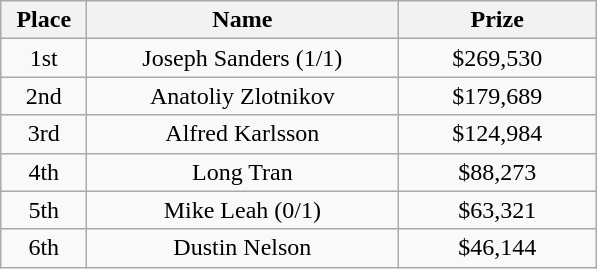<table class="wikitable">
<tr>
<th width="50">Place</th>
<th width="200">Name</th>
<th width="125">Prize</th>
</tr>
<tr>
<td align=center>1st</td>
<td align=center> Joseph Sanders (1/1)</td>
<td align=center>$269,530</td>
</tr>
<tr>
<td align=center>2nd</td>
<td align=center> Anatoliy Zlotnikov</td>
<td align=center>$179,689</td>
</tr>
<tr>
<td align=center>3rd</td>
<td align=center> Alfred Karlsson</td>
<td align=center>$124,984</td>
</tr>
<tr>
<td align=center>4th</td>
<td align=center> Long Tran</td>
<td align=center>$88,273</td>
</tr>
<tr>
<td align=center>5th</td>
<td align=center> Mike Leah (0/1)</td>
<td align=center>$63,321</td>
</tr>
<tr>
<td align=center>6th</td>
<td align=center> Dustin Nelson</td>
<td align=center>$46,144</td>
</tr>
</table>
